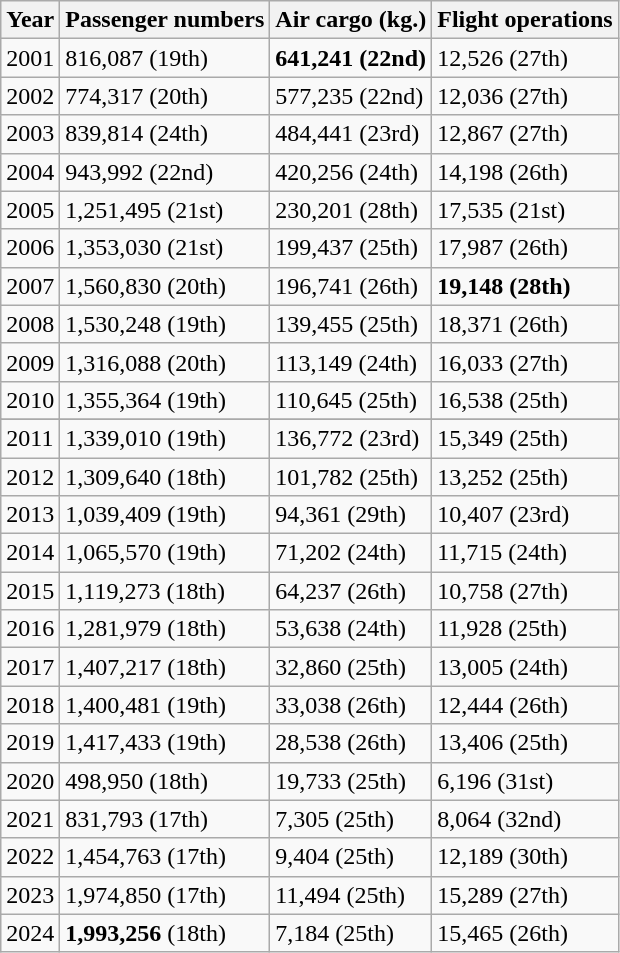<table class="wikitable">
<tr style=>
<th>Year</th>
<th>Passenger numbers</th>
<th>Air cargo (kg.)</th>
<th>Flight operations</th>
</tr>
<tr>
<td>2001</td>
<td>816,087 (19th)</td>
<td><strong>641,241 (22nd)</strong></td>
<td>12,526 (27th)</td>
</tr>
<tr>
<td>2002</td>
<td>774,317 (20th)</td>
<td>577,235 (22nd)</td>
<td>12,036 (27th)</td>
</tr>
<tr>
<td>2003</td>
<td>839,814 (24th)</td>
<td>484,441 (23rd)</td>
<td>12,867 (27th)</td>
</tr>
<tr>
<td>2004</td>
<td>943,992 (22nd)</td>
<td>420,256 (24th)</td>
<td>14,198 (26th)</td>
</tr>
<tr>
<td>2005</td>
<td>1,251,495 (21st)</td>
<td>230,201 (28th)</td>
<td>17,535 (21st)</td>
</tr>
<tr>
<td>2006</td>
<td>1,353,030 (21st)</td>
<td>199,437 (25th)</td>
<td>17,987 (26th)</td>
</tr>
<tr>
<td>2007</td>
<td>1,560,830 (20th)</td>
<td>196,741 (26th)</td>
<td><strong>19,148 (28th)</strong></td>
</tr>
<tr>
<td>2008</td>
<td>1,530,248 (19th)</td>
<td>139,455 (25th)</td>
<td>18,371 (26th)</td>
</tr>
<tr>
<td>2009</td>
<td>1,316,088 (20th)</td>
<td>113,149 (24th)</td>
<td>16,033 (27th)</td>
</tr>
<tr>
<td>2010</td>
<td>1,355,364 (19th)</td>
<td>110,645 (25th)</td>
<td>16,538 (25th)</td>
</tr>
<tr align="center"| colspan="6" style="font-size:75%;" |Fuente: >
</tr>
<tr>
<td>2011</td>
<td>1,339,010 (19th)</td>
<td>136,772 (23rd)</td>
<td>15,349 (25th)</td>
</tr>
<tr>
<td>2012</td>
<td>1,309,640 (18th)</td>
<td>101,782 (25th)</td>
<td>13,252 (25th)</td>
</tr>
<tr>
<td>2013</td>
<td>1,039,409 (19th)</td>
<td>94,361 (29th)</td>
<td>10,407 (23rd)</td>
</tr>
<tr>
<td>2014</td>
<td>1,065,570 (19th)</td>
<td>71,202 (24th)</td>
<td>11,715 (24th)</td>
</tr>
<tr>
<td>2015</td>
<td>1,119,273 (18th)</td>
<td>64,237 (26th)</td>
<td>10,758 (27th)</td>
</tr>
<tr>
<td>2016</td>
<td>1,281,979 (18th)</td>
<td>53,638 (24th)</td>
<td>11,928 (25th)</td>
</tr>
<tr>
<td>2017</td>
<td>1,407,217 (18th)</td>
<td>32,860 (25th)</td>
<td>13,005 (24th)</td>
</tr>
<tr>
<td>2018</td>
<td>1,400,481 (19th)</td>
<td>33,038 (26th)</td>
<td>12,444 (26th)</td>
</tr>
<tr>
<td>2019</td>
<td>1,417,433 (19th)</td>
<td>28,538 (26th)</td>
<td>13,406 (25th)</td>
</tr>
<tr>
<td>2020</td>
<td>498,950 (18th)</td>
<td>19,733 (25th)</td>
<td>6,196 (31st)</td>
</tr>
<tr>
<td>2021</td>
<td>831,793 (17th)</td>
<td>7,305 (25th)</td>
<td>8,064 (32nd)</td>
</tr>
<tr>
<td>2022</td>
<td>1,454,763 (17th)</td>
<td>9,404 (25th)</td>
<td>12,189 (30th)</td>
</tr>
<tr>
<td>2023</td>
<td>1,974,850 (17th)</td>
<td>11,494 (25th)</td>
<td>15,289 (27th)</td>
</tr>
<tr>
<td>2024</td>
<td><strong>1,993,256</strong> (18th)</td>
<td>7,184 (25th)</td>
<td>15,465 (26th)</td>
</tr>
</table>
